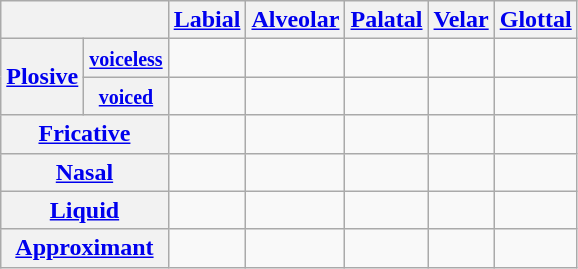<table class="wikitable" style="text-align:center">
<tr>
<th colspan="2"></th>
<th><a href='#'>Labial</a></th>
<th><a href='#'>Alveolar</a></th>
<th><a href='#'>Palatal</a></th>
<th><a href='#'>Velar</a></th>
<th><a href='#'>Glottal</a></th>
</tr>
<tr>
<th rowspan="2"><a href='#'>Plosive</a></th>
<th><small><a href='#'>voiceless</a></small></th>
<td> </td>
<td> </td>
<td></td>
<td> </td>
<td></td>
</tr>
<tr>
<th><small><a href='#'>voiced</a></small></th>
<td> </td>
<td> </td>
<td></td>
<td> </td>
<td></td>
</tr>
<tr>
<th colspan="2"><a href='#'>Fricative</a></th>
<td> </td>
<td> </td>
<td></td>
<td></td>
<td> </td>
</tr>
<tr>
<th colspan="2"><a href='#'>Nasal</a></th>
<td> </td>
<td> </td>
<td></td>
<td></td>
<td></td>
</tr>
<tr>
<th colspan="2"><a href='#'>Liquid</a></th>
<td></td>
<td>   </td>
<td></td>
<td></td>
<td></td>
</tr>
<tr>
<th colspan="2"><a href='#'>Approximant</a></th>
<td> </td>
<td></td>
<td> </td>
<td></td>
<td></td>
</tr>
</table>
